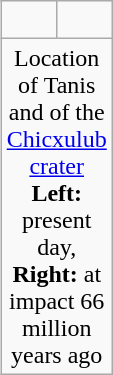<table class="wikitable" style="float:right; max-width:0em">
<tr>
<td><br></td>
<td><br></td>
</tr>
<tr>
<td colspan="2" style="text-align:center">Location of Tanis and of the <a href='#'>Chicxulub crater</a><br><strong>Left:</strong> present day, <strong>Right:</strong> at impact 66 million years ago<br></td>
</tr>
</table>
